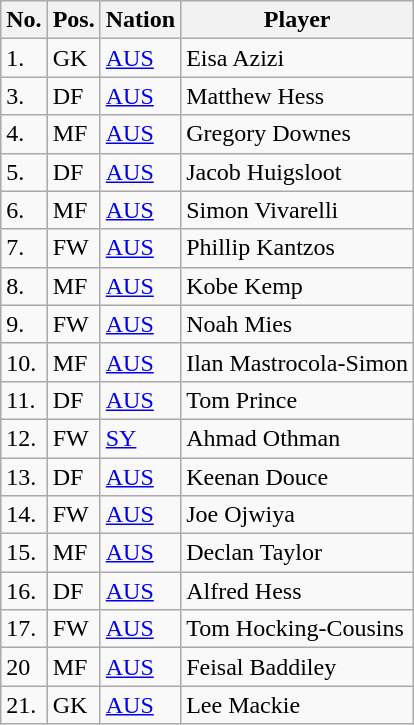<table class="wikitable sortable mw-collapsible">
<tr>
<th>No.</th>
<th>Pos.</th>
<th>Nation</th>
<th>Player</th>
</tr>
<tr>
<td>1.</td>
<td>GK</td>
<td><a href='#'>AUS</a></td>
<td>Eisa Azizi</td>
</tr>
<tr>
<td>3.</td>
<td>DF</td>
<td><a href='#'>AUS</a></td>
<td>Matthew Hess</td>
</tr>
<tr>
<td>4.</td>
<td>MF</td>
<td><a href='#'>AUS</a></td>
<td>Gregory Downes</td>
</tr>
<tr>
<td>5.</td>
<td>DF</td>
<td><a href='#'>AUS</a></td>
<td>Jacob Huigsloot</td>
</tr>
<tr>
<td>6.</td>
<td>MF</td>
<td><a href='#'>AUS</a></td>
<td>Simon Vivarelli</td>
</tr>
<tr>
<td>7.</td>
<td>FW</td>
<td><a href='#'>AUS</a></td>
<td>Phillip Kantzos</td>
</tr>
<tr>
<td>8.</td>
<td>MF</td>
<td><a href='#'>AUS</a></td>
<td>Kobe Kemp</td>
</tr>
<tr>
<td>9.</td>
<td>FW</td>
<td><a href='#'>AUS</a></td>
<td>Noah Mies</td>
</tr>
<tr>
<td>10.</td>
<td>MF</td>
<td><a href='#'>AUS</a></td>
<td>Ilan Mastrocola-Simon</td>
</tr>
<tr>
<td>11.</td>
<td>DF</td>
<td><a href='#'>AUS</a></td>
<td>Tom Prince</td>
</tr>
<tr>
<td>12.</td>
<td>FW</td>
<td><a href='#'>SY</a></td>
<td>Ahmad Othman</td>
</tr>
<tr>
<td>13.</td>
<td>DF</td>
<td><a href='#'>AUS</a></td>
<td>Keenan Douce</td>
</tr>
<tr>
<td>14.</td>
<td>FW</td>
<td><a href='#'>AUS</a></td>
<td>Joe Ojwiya</td>
</tr>
<tr>
<td>15.</td>
<td>MF</td>
<td><a href='#'>AUS</a></td>
<td>Declan Taylor</td>
</tr>
<tr>
<td>16.</td>
<td>DF</td>
<td><a href='#'>AUS</a></td>
<td>Alfred Hess</td>
</tr>
<tr>
<td>17.</td>
<td>FW</td>
<td><a href='#'>AUS</a></td>
<td>Tom Hocking-Cousins</td>
</tr>
<tr>
<td>20</td>
<td>MF</td>
<td><a href='#'>AUS</a></td>
<td>Feisal Baddiley</td>
</tr>
<tr>
<td>21.</td>
<td>GK</td>
<td><a href='#'>AUS</a></td>
<td>Lee Mackie</td>
</tr>
</table>
